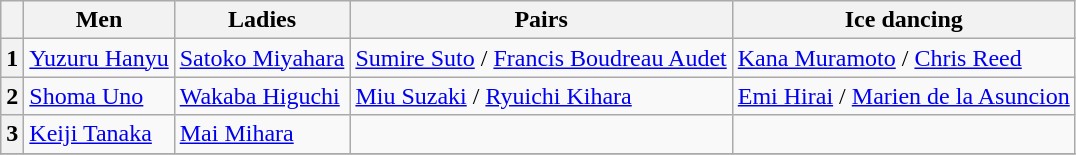<table class="wikitable">
<tr>
<th></th>
<th>Men</th>
<th>Ladies</th>
<th>Pairs</th>
<th>Ice dancing</th>
</tr>
<tr>
<th>1</th>
<td><a href='#'>Yuzuru Hanyu</a></td>
<td><a href='#'>Satoko Miyahara</a></td>
<td><a href='#'>Sumire Suto</a> / <a href='#'>Francis Boudreau Audet</a></td>
<td><a href='#'>Kana Muramoto</a> / <a href='#'>Chris Reed</a></td>
</tr>
<tr>
<th>2</th>
<td><a href='#'>Shoma Uno</a></td>
<td><a href='#'>Wakaba Higuchi</a></td>
<td><a href='#'>Miu Suzaki</a> / <a href='#'>Ryuichi Kihara</a></td>
<td><a href='#'>Emi Hirai</a> / <a href='#'>Marien de la Asuncion</a></td>
</tr>
<tr>
<th>3</th>
<td><a href='#'>Keiji Tanaka</a></td>
<td><a href='#'>Mai Mihara</a></td>
<td></td>
<td></td>
</tr>
<tr>
</tr>
</table>
